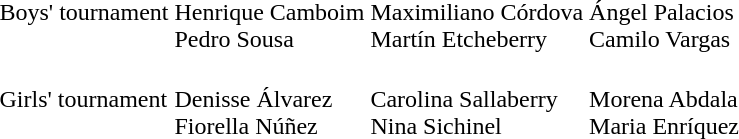<table>
<tr>
<td>Boys' tournament <br></td>
<td><br>Henrique Camboim<br>Pedro Sousa</td>
<td><br>Maximiliano Córdova<br>Martín Etcheberry</td>
<td><br>Ángel Palacios<br>Camilo Vargas</td>
</tr>
<tr>
<td>Girls' tournament<br></td>
<td><br>Denisse Álvarez<br>Fiorella Núñez</td>
<td><br>Carolina Sallaberry<br>Nina Sichinel</td>
<td><br>Morena Abdala<br>Maria Enríquez</td>
</tr>
</table>
